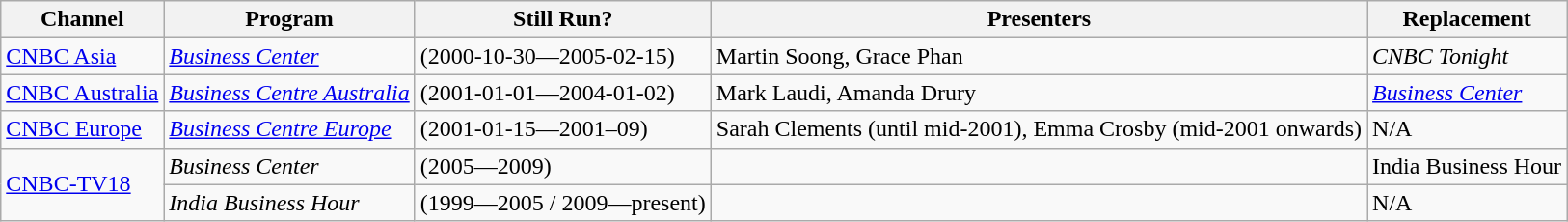<table class="wikitable">
<tr>
<th>Channel</th>
<th>Program</th>
<th>Still Run?</th>
<th>Presenters</th>
<th>Replacement</th>
</tr>
<tr>
<td><a href='#'>CNBC Asia</a></td>
<td><em><a href='#'>Business Center</a></em></td>
<td> (2000-10-30—2005-02-15)</td>
<td>Martin Soong, Grace Phan</td>
<td><em>CNBC Tonight</em></td>
</tr>
<tr>
<td><a href='#'>CNBC Australia</a></td>
<td><em><a href='#'>Business Centre Australia</a></em></td>
<td> (2001-01-01—2004-01-02)</td>
<td>Mark Laudi, Amanda Drury</td>
<td><em><a href='#'>Business Center</a></em></td>
</tr>
<tr>
<td><a href='#'>CNBC Europe</a></td>
<td><em><a href='#'>Business Centre Europe</a></em></td>
<td> (2001-01-15—2001–09)</td>
<td>Sarah Clements (until mid-2001), Emma Crosby (mid-2001 onwards)</td>
<td>N/A</td>
</tr>
<tr>
<td rowspan=2><a href='#'>CNBC-TV18</a></td>
<td><em>Business Center</em></td>
<td> (2005—2009)</td>
<td></td>
<td>India Business Hour</td>
</tr>
<tr>
<td><em>India Business Hour</em></td>
<td> (1999—2005 / 2009—present)</td>
<td></td>
<td>N/A</td>
</tr>
</table>
